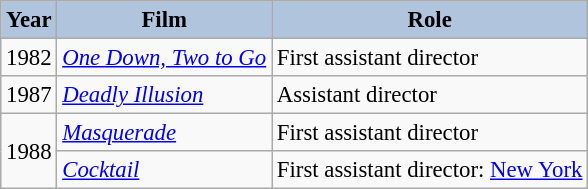<table class="wikitable" style="font-size:95%;">
<tr>
<th style="background:#B0C4DE;">Year</th>
<th style="background:#B0C4DE;">Film</th>
<th style="background:#B0C4DE;">Role</th>
</tr>
<tr>
<td>1982</td>
<td><em><a href='#'>One Down, Two to Go</a></em></td>
<td>First assistant director</td>
</tr>
<tr>
<td>1987</td>
<td><em><a href='#'>Deadly Illusion</a></em></td>
<td>Assistant director</td>
</tr>
<tr>
<td rowspan=2>1988</td>
<td><em><a href='#'>Masquerade</a></em></td>
<td>First assistant director</td>
</tr>
<tr>
<td><em><a href='#'>Cocktail</a></em></td>
<td>First assistant director: <a href='#'>New York</a></td>
</tr>
</table>
